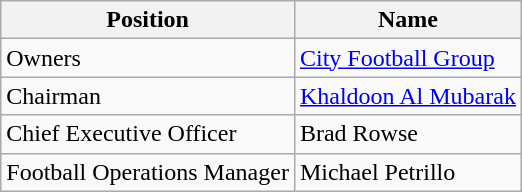<table class="wikitable">
<tr>
<th>Position</th>
<th>Name</th>
</tr>
<tr>
<td>Owners</td>
<td><a href='#'>City Football Group</a></td>
</tr>
<tr>
<td>Chairman</td>
<td> <a href='#'>Khaldoon Al Mubarak</a></td>
</tr>
<tr>
<td>Chief Executive Officer</td>
<td> Brad Rowse</td>
</tr>
<tr>
<td>Football Operations Manager</td>
<td> Michael Petrillo</td>
</tr>
</table>
